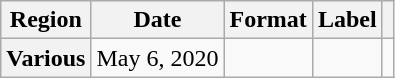<table class="wikitable plainrowheaders">
<tr>
<th>Region</th>
<th>Date</th>
<th>Format</th>
<th>Label</th>
<th></th>
</tr>
<tr>
<th scope="row">Various</th>
<td>May 6, 2020</td>
<td></td>
<td></td>
<td></td>
</tr>
</table>
